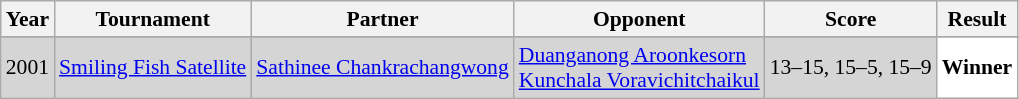<table class="sortable wikitable" style="font-size: 90%;">
<tr>
<th>Year</th>
<th>Tournament</th>
<th>Partner</th>
<th>Opponent</th>
<th>Score</th>
<th>Result</th>
</tr>
<tr>
</tr>
<tr style="background:#D5D5D5">
<td align="center">2001</td>
<td align="left"><a href='#'>Smiling Fish Satellite</a></td>
<td align="left"> <a href='#'>Sathinee Chankrachangwong</a></td>
<td align="left"> <a href='#'>Duanganong Aroonkesorn</a> <br>  <a href='#'>Kunchala Voravichitchaikul</a></td>
<td align="left">13–15, 15–5, 15–9</td>
<td style="text-align:left; background:white"> <strong>Winner</strong></td>
</tr>
</table>
